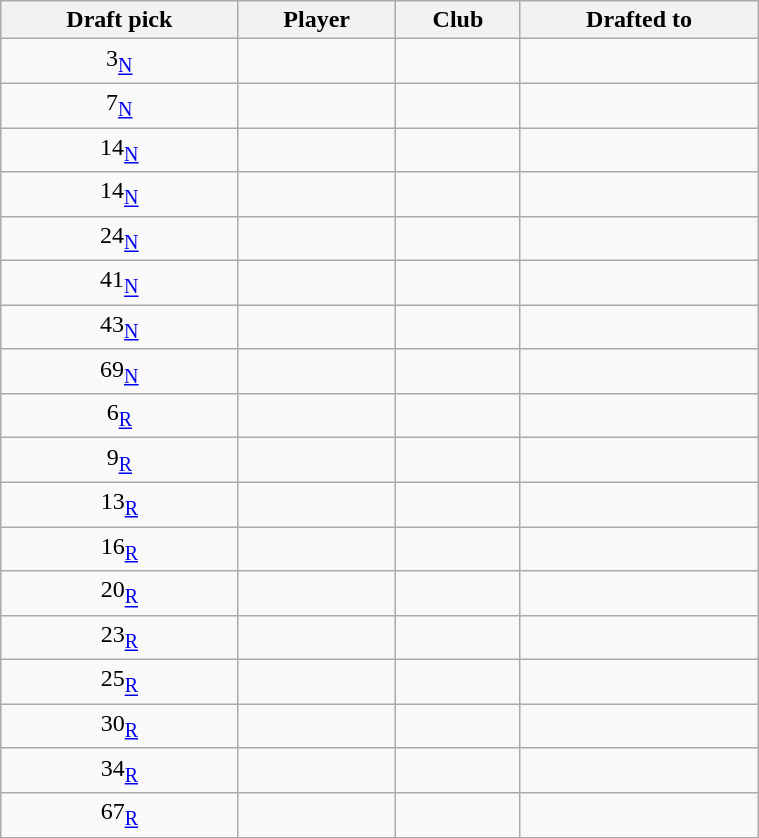<table class="wikitable sortable" style="width:40%">
<tr>
<th class="unsortable">Draft pick</th>
<th>Player</th>
<th>Club</th>
<th>Drafted to</th>
</tr>
<tr>
<td align=center>3<sub><a href='#'>N</a></sub></td>
<td></td>
<td></td>
<td></td>
</tr>
<tr>
<td align=center>7<sub><a href='#'>N</a></sub></td>
<td></td>
<td></td>
<td></td>
</tr>
<tr>
<td align=center>14<sub><a href='#'>N</a></sub></td>
<td></td>
<td></td>
<td></td>
</tr>
<tr>
<td align=center>14<sub><a href='#'>N</a></sub></td>
<td></td>
<td></td>
<td></td>
</tr>
<tr>
<td align=center>24<sub><a href='#'>N</a></sub></td>
<td></td>
<td></td>
<td></td>
</tr>
<tr>
<td align=center>41<sub><a href='#'>N</a></sub></td>
<td></td>
<td></td>
<td></td>
</tr>
<tr>
<td align=center>43<sub><a href='#'>N</a></sub></td>
<td></td>
<td></td>
<td></td>
</tr>
<tr>
<td align=center>69<sub><a href='#'>N</a></sub></td>
<td></td>
<td></td>
<td></td>
</tr>
<tr>
<td align=center>6<sub><a href='#'>R</a></sub></td>
<td></td>
<td></td>
<td></td>
</tr>
<tr>
<td align=center>9<sub><a href='#'>R</a></sub></td>
<td></td>
<td></td>
<td></td>
</tr>
<tr>
<td align=center>13<sub><a href='#'>R</a></sub></td>
<td></td>
<td></td>
<td></td>
</tr>
<tr>
<td align=center>16<sub><a href='#'>R</a></sub></td>
<td></td>
<td></td>
<td></td>
</tr>
<tr>
<td align=center>20<sub><a href='#'>R</a></sub></td>
<td></td>
<td></td>
<td></td>
</tr>
<tr>
<td align=center>23<sub><a href='#'>R</a></sub></td>
<td></td>
<td></td>
<td></td>
</tr>
<tr>
<td align=center>25<sub><a href='#'>R</a></sub></td>
<td></td>
<td></td>
<td></td>
</tr>
<tr>
<td align=center>30<sub><a href='#'>R</a></sub></td>
<td></td>
<td></td>
<td></td>
</tr>
<tr>
<td align=center>34<sub><a href='#'>R</a></sub></td>
<td></td>
<td></td>
<td></td>
</tr>
<tr>
<td align=center>67<sub><a href='#'>R</a></sub></td>
<td></td>
<td></td>
<td></td>
</tr>
</table>
